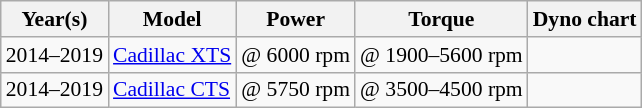<table class="wikitable" style="font-size: 90%">
<tr>
<th>Year(s)</th>
<th>Model</th>
<th>Power</th>
<th>Torque</th>
<th>Dyno chart</th>
</tr>
<tr>
<td>2014–2019</td>
<td><a href='#'>Cadillac XTS</a></td>
<td> @ 6000 rpm</td>
<td> @ 1900–5600 rpm</td>
<td></td>
</tr>
<tr>
<td>2014–2019</td>
<td><a href='#'>Cadillac CTS</a></td>
<td> @ 5750 rpm</td>
<td> @ 3500–4500 rpm</td>
<td></td>
</tr>
</table>
